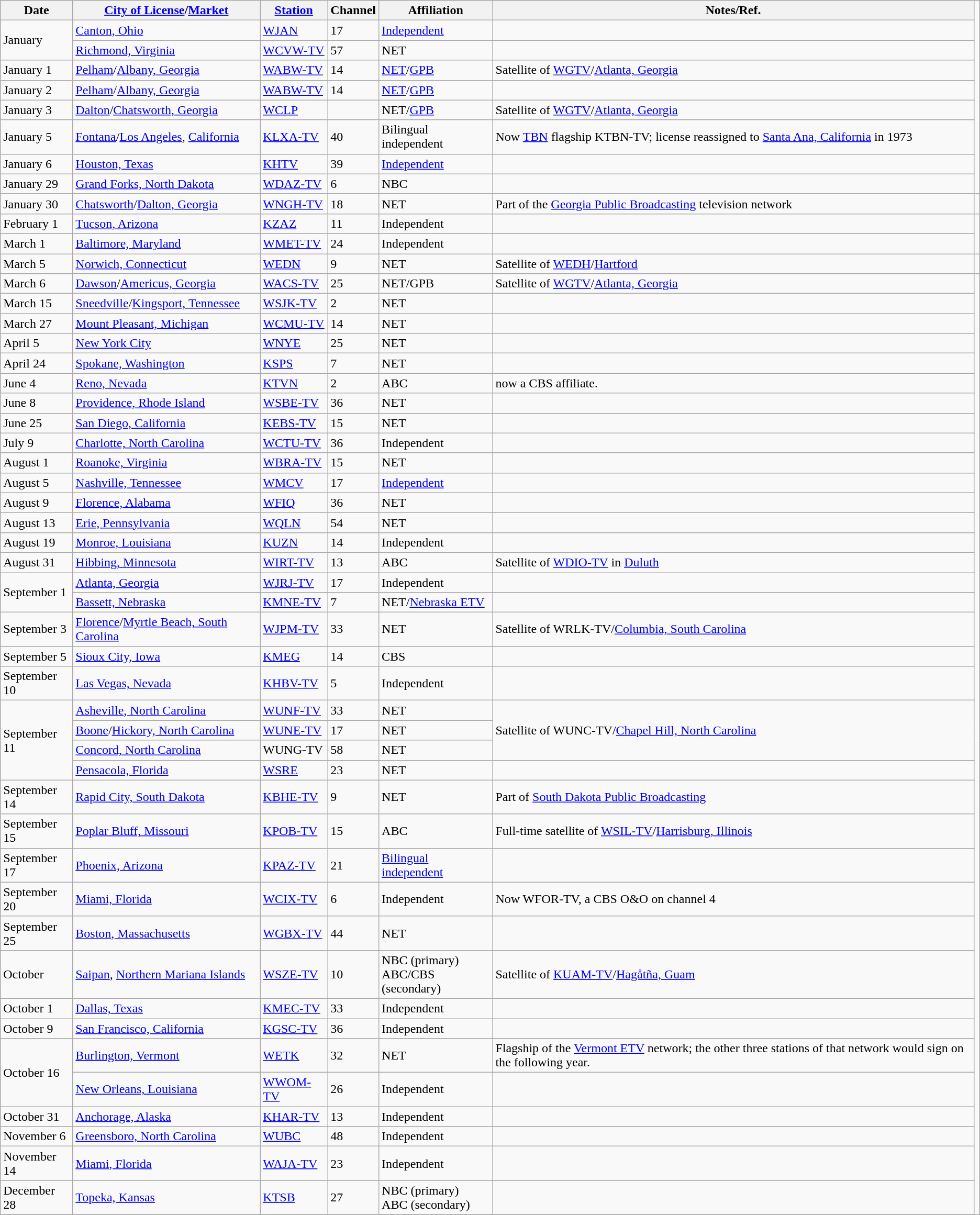<table class="wikitable sortable">
<tr>
<th>Date</th>
<th><a href='#'>City of License</a>/<a href='#'>Market</a></th>
<th><a href='#'>Station</a></th>
<th>Channel</th>
<th>Affiliation</th>
<th>Notes/Ref.</th>
</tr>
<tr>
<td rowspan=2>January</td>
<td><a href='#'>Canton, Ohio</a></td>
<td><a href='#'>WJAN</a></td>
<td>17</td>
<td><a href='#'>Independent</a></td>
<td></td>
</tr>
<tr>
<td><a href='#'>Richmond, Virginia</a></td>
<td><a href='#'>WCVW-TV</a></td>
<td>57</td>
<td>NET</td>
<td></td>
</tr>
<tr>
<td>January 1</td>
<td><a href='#'>Pelham</a>/<a href='#'>Albany, Georgia</a></td>
<td><a href='#'>WABW-TV</a></td>
<td>14</td>
<td><a href='#'>NET</a>/<a href='#'>GPB</a></td>
<td>Satellite of <a href='#'>WGTV</a>/<a href='#'>Atlanta, Georgia</a></td>
</tr>
<tr>
<td>January 2</td>
<td><a href='#'>Pelham</a>/<a href='#'>Albany, Georgia</a></td>
<td><a href='#'>WABW-TV</a></td>
<td>14</td>
<td><a href='#'>NET</a>/<a href='#'>GPB</a></td>
<td></td>
</tr>
<tr>
<td>January 3</td>
<td><a href='#'>Dalton</a>/<a href='#'>Chatsworth, Georgia</a> <br> </td>
<td><a href='#'>WCLP</a></td>
<td></td>
<td>NET/<a href='#'>GPB</a></td>
<td>Satellite of <a href='#'>WGTV</a>/<a href='#'>Atlanta, Georgia</a></td>
</tr>
<tr>
<td>January 5</td>
<td><a href='#'>Fontana</a>/<a href='#'>Los Angeles</a>, <a href='#'>California</a></td>
<td><a href='#'>KLXA-TV</a></td>
<td>40</td>
<td>Bilingual independent</td>
<td>Now <a href='#'>TBN</a> flagship KTBN-TV; license reassigned to <a href='#'>Santa Ana, California</a> in 1973</td>
</tr>
<tr>
<td>January 6</td>
<td><a href='#'>Houston, Texas</a></td>
<td><a href='#'>KHTV</a></td>
<td>39</td>
<td><a href='#'>Independent</a></td>
<td></td>
</tr>
<tr>
<td>January 29</td>
<td><a href='#'>Grand Forks, North Dakota</a></td>
<td><a href='#'>WDAZ-TV</a></td>
<td>6</td>
<td>NBC</td>
<td></td>
</tr>
<tr>
<td>January 30</td>
<td><a href='#'>Chatsworth</a>/<a href='#'>Dalton, Georgia</a> <br> </td>
<td><a href='#'>WNGH-TV</a></td>
<td>18</td>
<td>NET</td>
<td>Part of the <a href='#'>Georgia Public Broadcasting</a> television network</td>
<td></td>
</tr>
<tr>
<td>February 1</td>
<td><a href='#'>Tucson, Arizona</a></td>
<td><a href='#'>KZAZ</a></td>
<td>11</td>
<td>Independent</td>
<td></td>
</tr>
<tr>
<td>March 1</td>
<td><a href='#'>Baltimore, Maryland</a></td>
<td><a href='#'>WMET-TV</a></td>
<td>24</td>
<td>Independent</td>
<td></td>
</tr>
<tr>
<td>March 5</td>
<td><a href='#'>Norwich, Connecticut</a></td>
<td><a href='#'>WEDN</a></td>
<td>9</td>
<td>NET</td>
<td>Satellite of <a href='#'>WEDH</a>/<a href='#'>Hartford</a></td>
<td></td>
</tr>
<tr>
<td>March 6</td>
<td><a href='#'>Dawson</a>/<a href='#'>Americus, Georgia</a></td>
<td><a href='#'>WACS-TV</a></td>
<td>25</td>
<td>NET/GPB</td>
<td>Satellite of <a href='#'>WGTV</a>/<a href='#'>Atlanta, Georgia</a></td>
</tr>
<tr>
<td>March 15</td>
<td><a href='#'>Sneedville</a>/<a href='#'>Kingsport, Tennessee</a></td>
<td><a href='#'>WSJK-TV</a></td>
<td>2</td>
<td>NET</td>
<td></td>
</tr>
<tr>
<td>March 27</td>
<td><a href='#'>Mount Pleasant, Michigan</a></td>
<td><a href='#'>WCMU-TV</a></td>
<td>14</td>
<td>NET</td>
<td></td>
</tr>
<tr>
<td>April 5</td>
<td><a href='#'>New York City</a></td>
<td><a href='#'>WNYE</a></td>
<td>25</td>
<td>NET</td>
<td></td>
</tr>
<tr>
<td>April 24</td>
<td><a href='#'>Spokane, Washington</a></td>
<td><a href='#'>KSPS</a></td>
<td>7</td>
<td>NET</td>
<td></td>
</tr>
<tr>
<td>June 4</td>
<td><a href='#'>Reno, Nevada</a></td>
<td><a href='#'>KTVN</a></td>
<td>2</td>
<td>ABC</td>
<td>now a CBS affiliate.</td>
</tr>
<tr>
<td>June 8</td>
<td><a href='#'>Providence, Rhode Island</a></td>
<td><a href='#'>WSBE-TV</a></td>
<td>36</td>
<td>NET</td>
<td></td>
</tr>
<tr>
<td>June 25</td>
<td><a href='#'>San Diego, California</a></td>
<td><a href='#'>KEBS-TV</a></td>
<td>15</td>
<td>NET</td>
<td></td>
</tr>
<tr>
<td>July 9</td>
<td><a href='#'>Charlotte, North Carolina</a></td>
<td><a href='#'>WCTU-TV</a></td>
<td>36</td>
<td>Independent</td>
<td></td>
</tr>
<tr>
<td>August 1</td>
<td><a href='#'>Roanoke, Virginia</a></td>
<td><a href='#'>WBRA-TV</a></td>
<td>15</td>
<td>NET</td>
<td></td>
</tr>
<tr>
<td>August 5</td>
<td><a href='#'>Nashville, Tennessee</a></td>
<td><a href='#'>WMCV</a></td>
<td>17</td>
<td><a href='#'>Independent</a></td>
<td></td>
</tr>
<tr>
<td>August 9</td>
<td><a href='#'>Florence, Alabama</a></td>
<td><a href='#'>WFIQ</a></td>
<td>36</td>
<td>NET</td>
<td></td>
</tr>
<tr>
<td>August 13</td>
<td><a href='#'>Erie, Pennsylvania</a></td>
<td><a href='#'>WQLN</a></td>
<td>54</td>
<td>NET</td>
<td></td>
</tr>
<tr>
<td>August 19</td>
<td><a href='#'>Monroe, Louisiana</a></td>
<td><a href='#'>KUZN</a></td>
<td>14</td>
<td>Independent</td>
<td></td>
</tr>
<tr>
<td>August 31</td>
<td><a href='#'>Hibbing, Minnesota</a></td>
<td><a href='#'>WIRT-TV</a></td>
<td>13</td>
<td>ABC</td>
<td>Satellite of <a href='#'>WDIO-TV</a> in <a href='#'>Duluth</a></td>
</tr>
<tr>
<td rowspan=2>September 1</td>
<td><a href='#'>Atlanta, Georgia</a></td>
<td><a href='#'>WJRJ-TV</a></td>
<td>17</td>
<td>Independent</td>
<td></td>
</tr>
<tr>
<td><a href='#'>Bassett, Nebraska</a></td>
<td><a href='#'>KMNE-TV</a></td>
<td>7</td>
<td>NET/<a href='#'>Nebraska ETV</a></td>
<td></td>
</tr>
<tr>
<td>September 3</td>
<td><a href='#'>Florence</a>/<a href='#'>Myrtle Beach, South Carolina</a></td>
<td><a href='#'>WJPM-TV</a></td>
<td>33</td>
<td>NET</td>
<td>Satellite of WRLK-TV/<a href='#'>Columbia, South Carolina</a></td>
</tr>
<tr>
<td>September 5</td>
<td><a href='#'>Sioux City, Iowa</a></td>
<td><a href='#'>KMEG</a></td>
<td>14</td>
<td>CBS</td>
<td></td>
</tr>
<tr>
<td>September 10</td>
<td><a href='#'>Las Vegas, Nevada</a></td>
<td><a href='#'>KHBV-TV</a></td>
<td>5</td>
<td>Independent</td>
<td></td>
</tr>
<tr>
<td rowspan=4>September 11</td>
<td><a href='#'>Asheville, North Carolina</a></td>
<td><a href='#'>WUNF-TV</a></td>
<td>33</td>
<td>NET</td>
<td rowspan=3>Satellite of WUNC-TV/<a href='#'>Chapel Hill, North Carolina</a></td>
</tr>
<tr>
<td><a href='#'>Boone</a>/<a href='#'>Hickory, North Carolina</a></td>
<td><a href='#'>WUNE-TV</a></td>
<td>17</td>
<td>NET</td>
</tr>
<tr>
<td><a href='#'>Concord, North Carolina</a></td>
<td>WUNG-TV</td>
<td>58</td>
<td>NET</td>
</tr>
<tr>
<td><a href='#'>Pensacola, Florida</a></td>
<td><a href='#'>WSRE</a></td>
<td>23</td>
<td>NET</td>
<td></td>
</tr>
<tr>
<td>September 14</td>
<td><a href='#'>Rapid City, South Dakota</a></td>
<td><a href='#'>KBHE-TV</a></td>
<td>9</td>
<td>NET</td>
<td>Part of <a href='#'>South Dakota Public Broadcasting</a></td>
</tr>
<tr>
<td>September 15</td>
<td><a href='#'>Poplar Bluff, Missouri</a></td>
<td><a href='#'>KPOB-TV</a></td>
<td>15</td>
<td>ABC</td>
<td>Full-time satellite of <a href='#'>WSIL-TV</a>/<a href='#'>Harrisburg, Illinois</a></td>
</tr>
<tr>
<td>September 17</td>
<td><a href='#'>Phoenix, Arizona</a></td>
<td><a href='#'>KPAZ-TV</a></td>
<td>21</td>
<td><a href='#'>Bilingual independent</a></td>
<td></td>
</tr>
<tr>
<td>September 20</td>
<td><a href='#'>Miami, Florida</a></td>
<td><a href='#'>WCIX-TV</a></td>
<td>6</td>
<td>Independent</td>
<td>Now WFOR-TV, a CBS O&O on channel 4</td>
</tr>
<tr>
<td>September 25</td>
<td><a href='#'>Boston, Massachusetts</a></td>
<td><a href='#'>WGBX-TV</a></td>
<td>44</td>
<td>NET</td>
<td></td>
</tr>
<tr>
<td>October</td>
<td><a href='#'>Saipan</a>, <a href='#'>Northern Mariana Islands</a></td>
<td><a href='#'>WSZE-TV</a></td>
<td>10</td>
<td>NBC (primary) <br> ABC/CBS (secondary)</td>
<td>Satellite of <a href='#'>KUAM-TV</a>/<a href='#'>Hagåtña, Guam</a></td>
</tr>
<tr>
<td>October 1</td>
<td><a href='#'>Dallas, Texas</a></td>
<td><a href='#'>KMEC-TV</a></td>
<td>33</td>
<td>Independent</td>
<td></td>
</tr>
<tr>
<td>October 9</td>
<td><a href='#'>San Francisco, California</a></td>
<td><a href='#'>KGSC-TV</a></td>
<td>36</td>
<td>Independent</td>
<td></td>
</tr>
<tr>
<td rowspan=2>October 16</td>
<td><a href='#'>Burlington, Vermont</a></td>
<td><a href='#'>WETK</a></td>
<td>32</td>
<td>NET</td>
<td>Flagship of the <a href='#'>Vermont ETV</a> network; the other three stations of that network would sign on the following year.</td>
</tr>
<tr>
<td><a href='#'>New Orleans, Louisiana</a></td>
<td><a href='#'>WWOM-TV</a></td>
<td>26</td>
<td>Independent</td>
<td></td>
</tr>
<tr>
<td>October 31</td>
<td><a href='#'>Anchorage, Alaska</a></td>
<td><a href='#'>KHAR-TV</a></td>
<td>13</td>
<td>Independent</td>
<td></td>
</tr>
<tr>
<td>November 6</td>
<td><a href='#'>Greensboro, North Carolina</a></td>
<td><a href='#'>WUBC</a></td>
<td>48</td>
<td>Independent</td>
<td></td>
</tr>
<tr>
<td>November 14</td>
<td><a href='#'>Miami, Florida</a></td>
<td><a href='#'>WAJA-TV</a></td>
<td>23</td>
<td>Independent</td>
<td></td>
</tr>
<tr>
<td>December 28</td>
<td><a href='#'>Topeka, Kansas</a></td>
<td><a href='#'>KTSB</a></td>
<td>27</td>
<td>NBC (primary) <br> ABC (secondary)</td>
<td></td>
</tr>
<tr>
</tr>
</table>
